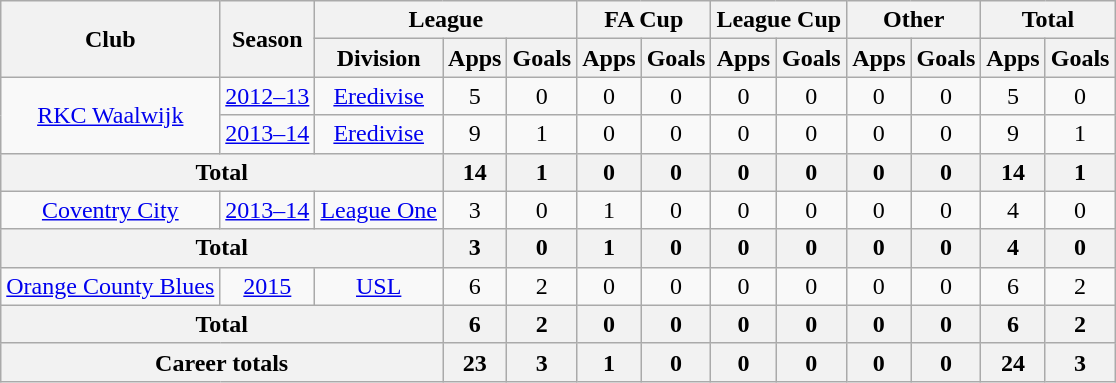<table class="wikitable" style="text-align: center;">
<tr>
<th rowspan="2">Club</th>
<th rowspan="2">Season</th>
<th colspan="3">League</th>
<th colspan="2">FA Cup</th>
<th colspan="2">League Cup</th>
<th colspan="2">Other</th>
<th colspan="2">Total</th>
</tr>
<tr>
<th>Division</th>
<th>Apps</th>
<th>Goals</th>
<th>Apps</th>
<th>Goals</th>
<th>Apps</th>
<th>Goals</th>
<th>Apps</th>
<th>Goals</th>
<th>Apps</th>
<th>Goals</th>
</tr>
<tr>
<td rowspan="2" valign="center"><a href='#'>RKC Waalwijk</a></td>
<td><a href='#'>2012–13</a></td>
<td><a href='#'>Eredivise</a></td>
<td>5</td>
<td>0</td>
<td>0</td>
<td>0</td>
<td>0</td>
<td>0</td>
<td>0</td>
<td>0</td>
<td>5</td>
<td>0</td>
</tr>
<tr>
<td><a href='#'>2013–14</a></td>
<td><a href='#'>Eredivise</a></td>
<td>9</td>
<td>1</td>
<td>0</td>
<td>0</td>
<td>0</td>
<td>0</td>
<td>0</td>
<td>0</td>
<td>9</td>
<td>1</td>
</tr>
<tr>
<th colspan="3">Total</th>
<th>14</th>
<th>1</th>
<th>0</th>
<th>0</th>
<th>0</th>
<th>0</th>
<th>0</th>
<th>0</th>
<th>14</th>
<th>1</th>
</tr>
<tr>
<td rowspan="1" valign="center"><a href='#'>Coventry City</a></td>
<td><a href='#'>2013–14</a></td>
<td><a href='#'>League One</a></td>
<td>3</td>
<td>0</td>
<td>1</td>
<td>0</td>
<td>0</td>
<td>0</td>
<td>0</td>
<td>0</td>
<td>4</td>
<td>0</td>
</tr>
<tr>
<th colspan="3">Total</th>
<th>3</th>
<th>0</th>
<th>1</th>
<th>0</th>
<th>0</th>
<th>0</th>
<th>0</th>
<th>0</th>
<th>4</th>
<th>0</th>
</tr>
<tr>
<td rowspan="1" valign="center"><a href='#'>Orange County Blues</a></td>
<td><a href='#'>2015</a></td>
<td><a href='#'>USL</a></td>
<td>6</td>
<td>2</td>
<td>0</td>
<td>0</td>
<td>0</td>
<td>0</td>
<td>0</td>
<td>0</td>
<td>6</td>
<td>2</td>
</tr>
<tr>
<th colspan="3">Total</th>
<th>6</th>
<th>2</th>
<th>0</th>
<th>0</th>
<th>0</th>
<th>0</th>
<th>0</th>
<th>0</th>
<th>6</th>
<th>2</th>
</tr>
<tr>
<th colspan="3">Career totals</th>
<th>23</th>
<th>3</th>
<th>1</th>
<th>0</th>
<th>0</th>
<th>0</th>
<th>0</th>
<th>0</th>
<th>24</th>
<th>3</th>
</tr>
</table>
